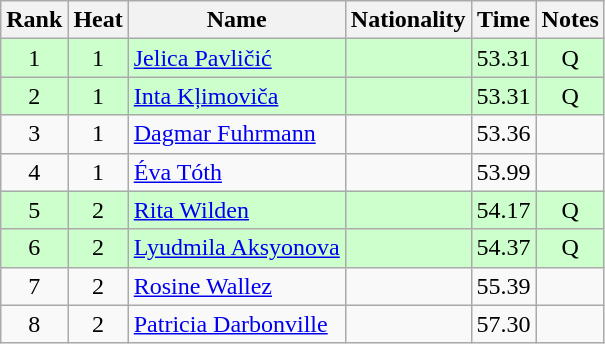<table class="wikitable sortable" style="text-align:center">
<tr>
<th>Rank</th>
<th>Heat</th>
<th>Name</th>
<th>Nationality</th>
<th>Time</th>
<th>Notes</th>
</tr>
<tr bgcolor=ccffcc>
<td>1</td>
<td>1</td>
<td align="left"><a href='#'>Jelica Pavličić</a></td>
<td align=left></td>
<td>53.31</td>
<td>Q</td>
</tr>
<tr bgcolor=ccffcc>
<td>2</td>
<td>1</td>
<td align="left"><a href='#'>Inta Kļimoviča</a></td>
<td align=left></td>
<td>53.31</td>
<td>Q</td>
</tr>
<tr>
<td>3</td>
<td>1</td>
<td align="left"><a href='#'>Dagmar Fuhrmann</a></td>
<td align=left></td>
<td>53.36</td>
<td></td>
</tr>
<tr>
<td>4</td>
<td>1</td>
<td align="left"><a href='#'>Éva Tóth</a></td>
<td align=left></td>
<td>53.99</td>
<td></td>
</tr>
<tr bgcolor=ccffcc>
<td>5</td>
<td>2</td>
<td align="left"><a href='#'>Rita Wilden</a></td>
<td align=left></td>
<td>54.17</td>
<td>Q</td>
</tr>
<tr bgcolor=ccffcc>
<td>6</td>
<td>2</td>
<td align="left"><a href='#'>Lyudmila Aksyonova</a></td>
<td align=left></td>
<td>54.37</td>
<td>Q</td>
</tr>
<tr>
<td>7</td>
<td>2</td>
<td align="left"><a href='#'>Rosine Wallez</a></td>
<td align=left></td>
<td>55.39</td>
<td></td>
</tr>
<tr>
<td>8</td>
<td>2</td>
<td align="left"><a href='#'>Patricia Darbonville</a></td>
<td align=left></td>
<td>57.30</td>
<td></td>
</tr>
</table>
